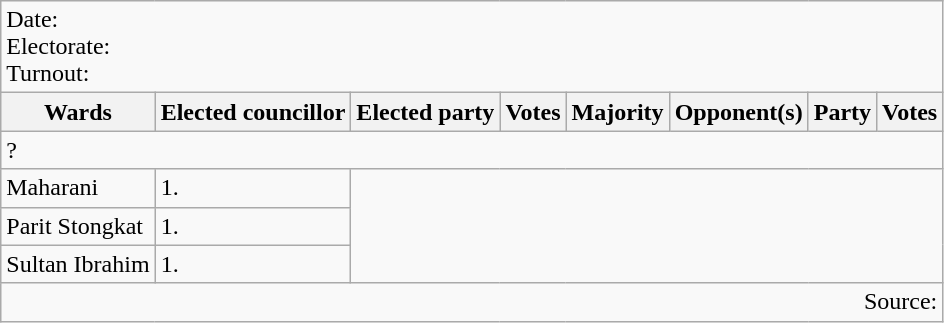<table class=wikitable>
<tr>
<td colspan=8>Date: <br>Electorate: <br>Turnout:</td>
</tr>
<tr>
<th>Wards</th>
<th>Elected councillor</th>
<th>Elected party</th>
<th>Votes</th>
<th>Majority</th>
<th>Opponent(s)</th>
<th>Party</th>
<th>Votes</th>
</tr>
<tr>
<td colspan=8>? </td>
</tr>
<tr>
<td>Maharani</td>
<td>1.</td>
</tr>
<tr>
<td>Parit Stongkat</td>
<td>1.</td>
</tr>
<tr>
<td>Sultan Ibrahim</td>
<td>1.</td>
</tr>
<tr>
<td colspan=8 align=right>Source:</td>
</tr>
</table>
